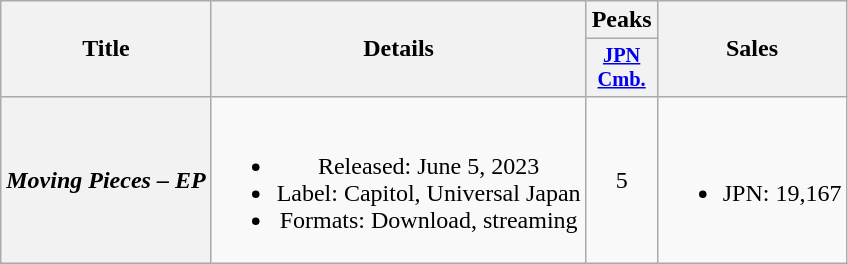<table class="wikitable plainrowheaders" style="text-align:center;">
<tr>
<th scope="col" rowspan="2">Title</th>
<th scope="col" rowspan="2">Details</th>
<th scope="col" colspan="1">Peaks</th>
<th scope="col" rowspan="2">Sales</th>
</tr>
<tr>
<th scope="col" style="width:2.75em;font-size:85%;"><a href='#'>JPN<br>Cmb.</a><br></th>
</tr>
<tr>
<th scope="row"><em>Moving Pieces – EP</em></th>
<td><br><ul><li>Released: June 5, 2023</li><li>Label: Capitol, Universal Japan</li><li>Formats: Download, streaming</li></ul></td>
<td>5</td>
<td><br><ul><li>JPN: 19,167</li></ul></td>
</tr>
</table>
